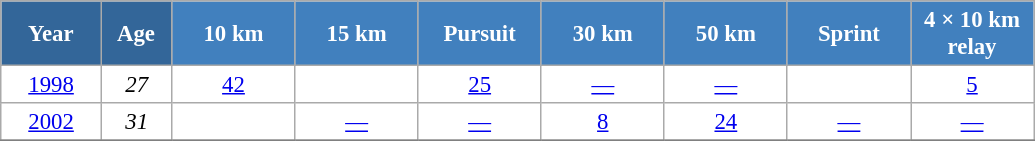<table class="wikitable" style="font-size:95%; text-align:center; border:grey solid 1px; border-collapse:collapse; background:#ffffff;">
<tr>
<th style="background-color:#369; color:white; width:60px;"> Year </th>
<th style="background-color:#369; color:white; width:40px;"> Age </th>
<th style="background-color:#4180be; color:white; width:75px;"> 10 km </th>
<th style="background-color:#4180be; color:white; width:75px;"> 15 km </th>
<th style="background-color:#4180be; color:white; width:75px;"> Pursuit </th>
<th style="background-color:#4180be; color:white; width:75px;"> 30 km </th>
<th style="background-color:#4180be; color:white; width:75px;"> 50 km </th>
<th style="background-color:#4180be; color:white; width:75px;"> Sprint </th>
<th style="background-color:#4180be; color:white; width:75px;"> 4 × 10 km <br> relay </th>
</tr>
<tr>
<td><a href='#'>1998</a></td>
<td><em>27</em></td>
<td><a href='#'>42</a></td>
<td></td>
<td><a href='#'>25</a></td>
<td><a href='#'>—</a></td>
<td><a href='#'>—</a></td>
<td></td>
<td><a href='#'>5</a></td>
</tr>
<tr>
<td><a href='#'>2002</a></td>
<td><em>31</em></td>
<td></td>
<td><a href='#'>—</a></td>
<td><a href='#'>—</a></td>
<td><a href='#'>8</a></td>
<td><a href='#'>24</a></td>
<td><a href='#'>—</a></td>
<td><a href='#'>—</a></td>
</tr>
<tr>
</tr>
</table>
